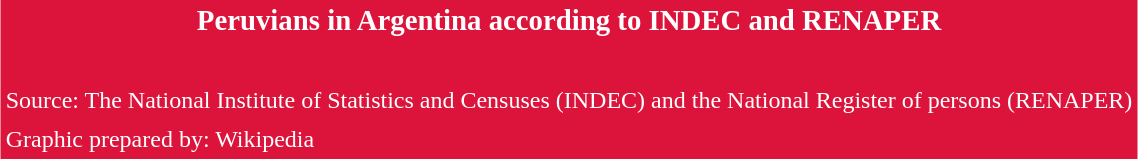<table style="background:#dc143c; color:white; font-size:120%" align=center>
<tr>
<th>Peruvians in Argentina according to INDEC and RENAPER</th>
</tr>
<tr align="center">
<td><br></td>
</tr>
<tr>
<td><small>Source: The National Institute of Statistics and Censuses (INDEC) and the National Register of persons (RENAPER)</small></td>
</tr>
<tr>
<td><small>Graphic prepared by: Wikipedia</small></td>
</tr>
</table>
